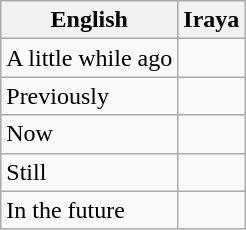<table class="wikitable">
<tr>
<th>English</th>
<th>Iraya</th>
</tr>
<tr>
<td>A little while ago</td>
<td></td>
</tr>
<tr>
<td>Previously</td>
<td></td>
</tr>
<tr>
<td>Now</td>
<td></td>
</tr>
<tr>
<td>Still</td>
<td></td>
</tr>
<tr>
<td>In the future</td>
<td></td>
</tr>
</table>
